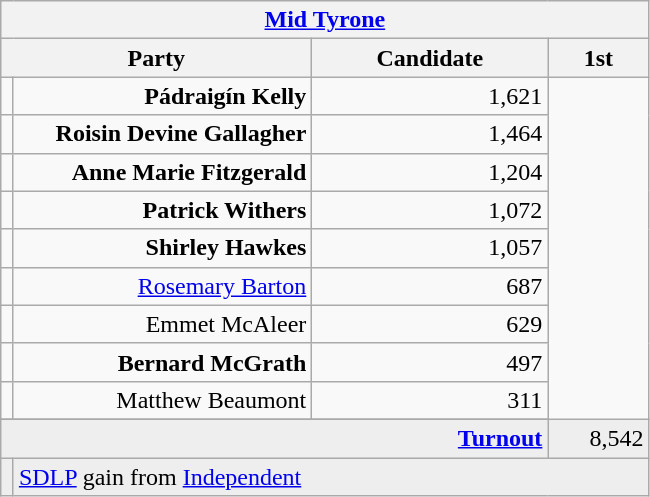<table class="wikitable">
<tr>
<th colspan="4" align="center"><a href='#'>Mid Tyrone</a></th>
</tr>
<tr>
<th colspan="2" align="center" width=200>Party</th>
<th width=150>Candidate</th>
<th width=60>1st </th>
</tr>
<tr>
<td></td>
<td align="right"><strong>Pádraigín Kelly</strong></td>
<td align="right">1,621</td>
</tr>
<tr>
<td></td>
<td align="right"><strong>Roisin Devine Gallagher</strong></td>
<td align="right">1,464</td>
</tr>
<tr>
<td></td>
<td align="right"><strong>Anne Marie Fitzgerald</strong></td>
<td align="right">1,204</td>
</tr>
<tr>
<td></td>
<td align="right"><strong>Patrick Withers</strong></td>
<td align="right">1,072</td>
</tr>
<tr>
<td></td>
<td align="right"><strong>Shirley Hawkes</strong></td>
<td align="right">1,057</td>
</tr>
<tr>
<td></td>
<td align="right"><a href='#'>Rosemary Barton</a></td>
<td align="right">687</td>
</tr>
<tr>
<td></td>
<td align="right">Emmet McAleer</td>
<td align="right">629</td>
</tr>
<tr>
<td></td>
<td align="right"><strong>Bernard McGrath</strong></td>
<td align="right">497</td>
</tr>
<tr>
<td></td>
<td align="right">Matthew Beaumont</td>
<td align="right">311</td>
</tr>
<tr>
</tr>
<tr bgcolor="EEEEEE">
<td colspan=3 align="right"><strong><a href='#'>Turnout</a></strong></td>
<td align="right">8,542</td>
</tr>
<tr bgcolor="EEEEEE">
<td bgcolor=></td>
<td colspan=4 bgcolor="EEEEEE"><a href='#'>SDLP</a> gain from <a href='#'>Independent</a></td>
</tr>
</table>
